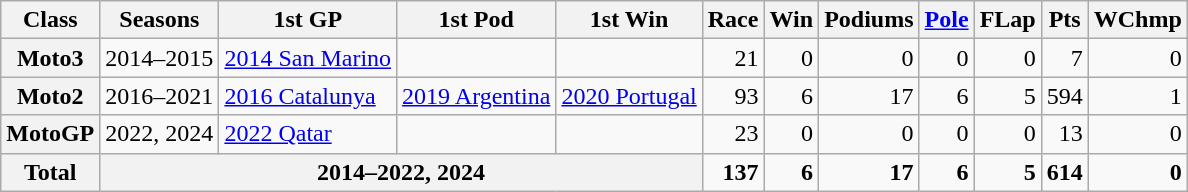<table class="wikitable" style="text-align:right;">
<tr>
<th>Class</th>
<th>Seasons</th>
<th>1st GP</th>
<th>1st Pod</th>
<th>1st Win</th>
<th>Race</th>
<th>Win</th>
<th>Podiums</th>
<th><a href='#'>Pole</a></th>
<th>FLap</th>
<th>Pts</th>
<th>WChmp</th>
</tr>
<tr>
<th>Moto3</th>
<td>2014–2015</td>
<td style="text-align:left;"><a href='#'>2014 San Marino</a></td>
<td style="text-align:left;"></td>
<td style="text-align:left;"></td>
<td>21</td>
<td>0</td>
<td>0</td>
<td>0</td>
<td>0</td>
<td>7</td>
<td>0</td>
</tr>
<tr>
<th>Moto2</th>
<td>2016–2021</td>
<td style="text-align:left;"><a href='#'>2016 Catalunya</a></td>
<td style="text-align:left;"><a href='#'>2019 Argentina</a></td>
<td style="text-align:left;"><a href='#'>2020 Portugal</a></td>
<td>93</td>
<td>6</td>
<td>17</td>
<td>6</td>
<td>5</td>
<td>594</td>
<td>1</td>
</tr>
<tr>
<th>MotoGP</th>
<td>2022, 2024</td>
<td style="text-align:left;"><a href='#'>2022 Qatar</a></td>
<td style="text-align:left;"></td>
<td style="text-align:left;"></td>
<td>23</td>
<td>0</td>
<td>0</td>
<td>0</td>
<td>0</td>
<td>13</td>
<td>0</td>
</tr>
<tr>
<th>Total</th>
<th colspan="4">2014–2022, 2024</th>
<td><strong>137</strong></td>
<td><strong>6</strong></td>
<td><strong>17</strong></td>
<td><strong>6</strong></td>
<td><strong>5</strong></td>
<td><strong>614</strong></td>
<td><strong>0</strong></td>
</tr>
</table>
